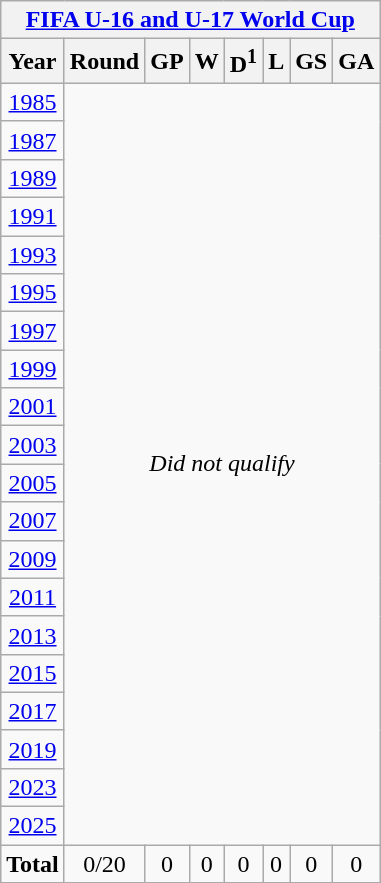<table class="wikitable" style="text-align: center;">
<tr>
<th colspan=8><a href='#'>FIFA U-16 and U-17 World Cup</a></th>
</tr>
<tr>
<th>Year</th>
<th>Round</th>
<th>GP</th>
<th>W</th>
<th>D<sup>1</sup></th>
<th>L</th>
<th>GS</th>
<th>GA</th>
</tr>
<tr>
<td> <a href='#'>1985</a></td>
<td colspan=7 rowspan=20><em>Did not qualify</em></td>
</tr>
<tr>
<td> <a href='#'>1987</a></td>
</tr>
<tr>
<td> <a href='#'>1989</a></td>
</tr>
<tr>
<td> <a href='#'>1991</a></td>
</tr>
<tr>
<td> <a href='#'>1993</a></td>
</tr>
<tr>
<td> <a href='#'>1995</a></td>
</tr>
<tr>
<td> <a href='#'>1997</a></td>
</tr>
<tr>
<td> <a href='#'>1999</a></td>
</tr>
<tr>
<td> <a href='#'>2001</a></td>
</tr>
<tr>
<td> <a href='#'>2003</a></td>
</tr>
<tr>
<td> <a href='#'>2005</a></td>
</tr>
<tr>
<td> <a href='#'>2007</a></td>
</tr>
<tr>
<td> <a href='#'>2009</a></td>
</tr>
<tr>
<td> <a href='#'>2011</a></td>
</tr>
<tr>
<td> <a href='#'>2013</a></td>
</tr>
<tr>
<td> <a href='#'>2015</a></td>
</tr>
<tr>
<td> <a href='#'>2017</a></td>
</tr>
<tr>
<td> <a href='#'>2019</a></td>
</tr>
<tr>
<td> <a href='#'>2023</a></td>
</tr>
<tr>
<td> <a href='#'>2025</a></td>
</tr>
<tr>
<td><strong>Total</strong></td>
<td>0/20</td>
<td>0</td>
<td>0</td>
<td>0</td>
<td>0</td>
<td>0</td>
<td>0</td>
</tr>
</table>
